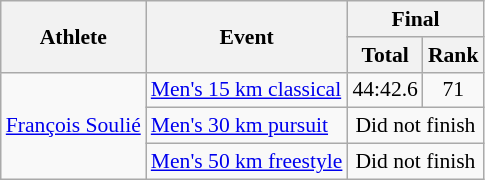<table class="wikitable" style="font-size:90%">
<tr>
<th rowspan="2">Athlete</th>
<th rowspan="2">Event</th>
<th colspan="2">Final</th>
</tr>
<tr>
<th>Total</th>
<th>Rank</th>
</tr>
<tr>
<td rowspan=3><a href='#'>François Soulié</a></td>
<td><a href='#'>Men's 15 km classical</a></td>
<td align="center">44:42.6</td>
<td align="center">71</td>
</tr>
<tr>
<td><a href='#'>Men's 30 km pursuit</a></td>
<td colspan=2 align="center">Did not finish</td>
</tr>
<tr>
<td><a href='#'>Men's 50 km freestyle</a></td>
<td colspan=2 align="center">Did not finish</td>
</tr>
</table>
